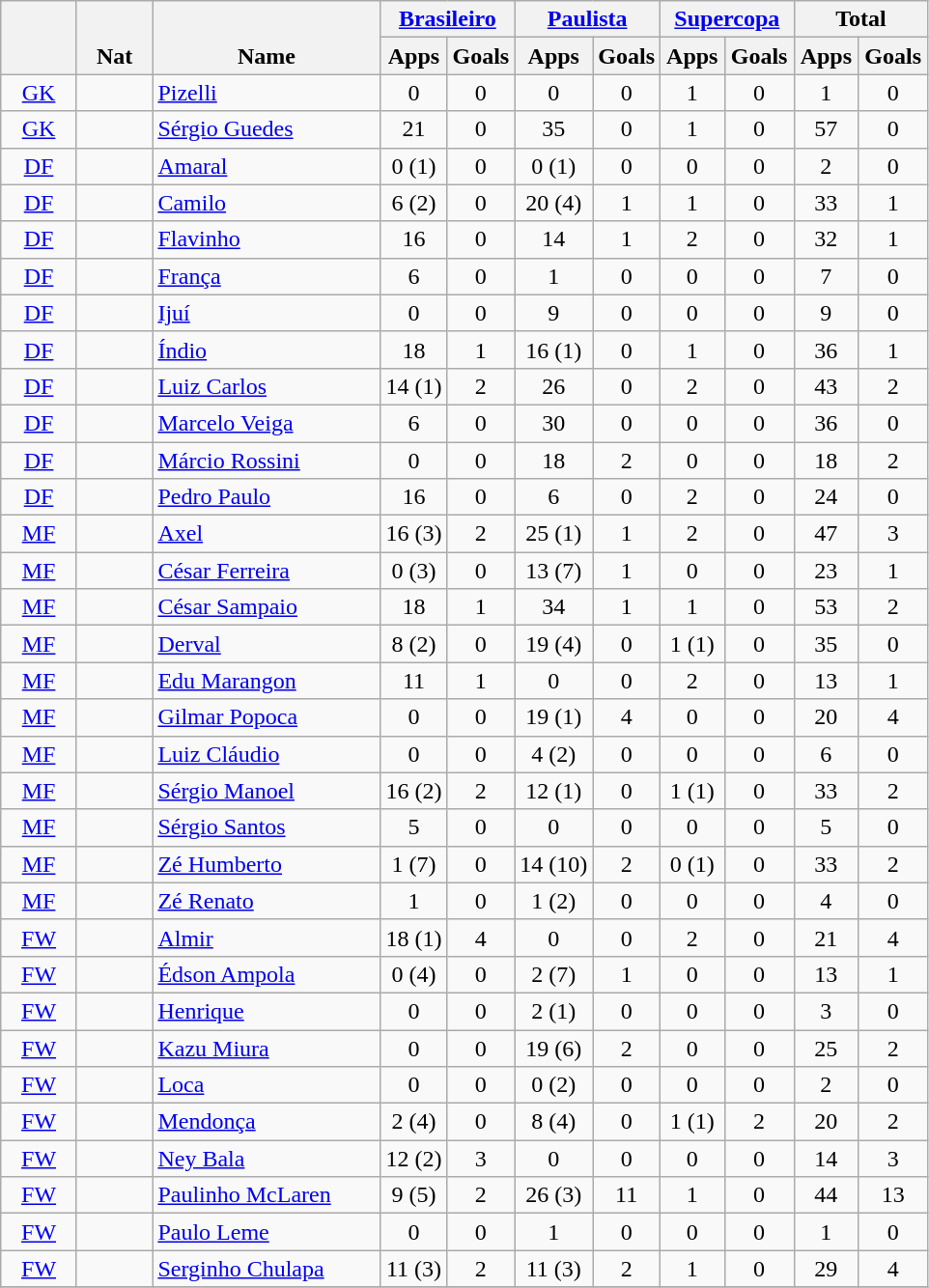<table class="wikitable sortable" style="text-align:center;">
<tr>
<th rowspan="2" width="45" valign="bottom"></th>
<th rowspan="2" width="45" valign="bottom">Nat</th>
<th rowspan="2" width="150" valign="bottom">Name</th>
<th colspan="2" width="85"><a href='#'>Brasileiro</a></th>
<th colspan="2" width="85"><a href='#'>Paulista</a></th>
<th colspan="2" width="85"><a href='#'>Supercopa</a></th>
<th colspan="2" width="85">Total</th>
</tr>
<tr>
<th>Apps</th>
<th>Goals</th>
<th>Apps</th>
<th>Goals</th>
<th>Apps</th>
<th>Goals</th>
<th>Apps</th>
<th>Goals</th>
</tr>
<tr>
<td><a href='#'>GK</a></td>
<td></td>
<td align=left><a href='#'>Pizelli</a></td>
<td>0</td>
<td>0</td>
<td>0</td>
<td>0</td>
<td>1</td>
<td>0</td>
<td>1</td>
<td>0</td>
</tr>
<tr>
<td><a href='#'>GK</a></td>
<td></td>
<td align=left><a href='#'>Sérgio Guedes</a></td>
<td>21</td>
<td>0</td>
<td>35</td>
<td>0</td>
<td>1</td>
<td>0</td>
<td>57</td>
<td>0</td>
</tr>
<tr>
<td><a href='#'>DF</a></td>
<td></td>
<td align=left><a href='#'>Amaral</a></td>
<td>0 (1)</td>
<td>0</td>
<td>0 (1)</td>
<td>0</td>
<td>0</td>
<td>0</td>
<td>2</td>
<td>0</td>
</tr>
<tr>
<td><a href='#'>DF</a></td>
<td></td>
<td align=left><a href='#'>Camilo</a></td>
<td>6 (2)</td>
<td>0</td>
<td>20 (4)</td>
<td>1</td>
<td>1</td>
<td>0</td>
<td>33</td>
<td>1</td>
</tr>
<tr>
<td><a href='#'>DF</a></td>
<td></td>
<td align=left><a href='#'>Flavinho</a></td>
<td>16</td>
<td>0</td>
<td>14</td>
<td>1</td>
<td>2</td>
<td>0</td>
<td>32</td>
<td>1</td>
</tr>
<tr>
<td><a href='#'>DF</a></td>
<td></td>
<td align=left><a href='#'>França</a></td>
<td>6</td>
<td>0</td>
<td>1</td>
<td>0</td>
<td>0</td>
<td>0</td>
<td>7</td>
<td>0</td>
</tr>
<tr>
<td><a href='#'>DF</a></td>
<td></td>
<td align=left><a href='#'>Ijuí</a></td>
<td>0</td>
<td>0</td>
<td>9</td>
<td>0</td>
<td>0</td>
<td>0</td>
<td>9</td>
<td>0</td>
</tr>
<tr>
<td><a href='#'>DF</a></td>
<td></td>
<td align=left><a href='#'>Índio</a></td>
<td>18</td>
<td>1</td>
<td>16 (1)</td>
<td>0</td>
<td>1</td>
<td>0</td>
<td>36</td>
<td>1</td>
</tr>
<tr>
<td><a href='#'>DF</a></td>
<td></td>
<td align=left><a href='#'>Luiz Carlos</a></td>
<td>14 (1)</td>
<td>2</td>
<td>26</td>
<td>0</td>
<td>2</td>
<td>0</td>
<td>43</td>
<td>2</td>
</tr>
<tr>
<td><a href='#'>DF</a></td>
<td></td>
<td align=left><a href='#'>Marcelo Veiga</a></td>
<td>6</td>
<td>0</td>
<td>30</td>
<td>0</td>
<td>0</td>
<td>0</td>
<td>36</td>
<td>0</td>
</tr>
<tr>
<td><a href='#'>DF</a></td>
<td></td>
<td align=left><a href='#'>Márcio Rossini</a></td>
<td>0</td>
<td>0</td>
<td>18</td>
<td>2</td>
<td>0</td>
<td>0</td>
<td>18</td>
<td>2</td>
</tr>
<tr>
<td><a href='#'>DF</a></td>
<td></td>
<td align=left><a href='#'>Pedro Paulo</a></td>
<td>16</td>
<td>0</td>
<td>6</td>
<td>0</td>
<td>2</td>
<td>0</td>
<td>24</td>
<td>0</td>
</tr>
<tr>
<td><a href='#'>MF</a></td>
<td></td>
<td align=left><a href='#'>Axel</a></td>
<td>16 (3)</td>
<td>2</td>
<td>25 (1)</td>
<td>1</td>
<td>2</td>
<td>0</td>
<td>47</td>
<td>3</td>
</tr>
<tr>
<td><a href='#'>MF</a></td>
<td></td>
<td align=left><a href='#'>César Ferreira</a></td>
<td>0 (3)</td>
<td>0</td>
<td>13 (7)</td>
<td>1</td>
<td>0</td>
<td>0</td>
<td>23</td>
<td>1</td>
</tr>
<tr>
<td><a href='#'>MF</a></td>
<td></td>
<td align=left><a href='#'>César Sampaio</a></td>
<td>18</td>
<td>1</td>
<td>34</td>
<td>1</td>
<td>1</td>
<td>0</td>
<td>53</td>
<td>2</td>
</tr>
<tr>
<td><a href='#'>MF</a></td>
<td></td>
<td align=left><a href='#'>Derval</a></td>
<td>8 (2)</td>
<td>0</td>
<td>19 (4)</td>
<td>0</td>
<td>1 (1)</td>
<td>0</td>
<td>35</td>
<td>0</td>
</tr>
<tr>
<td><a href='#'>MF</a></td>
<td></td>
<td align=left><a href='#'>Edu Marangon</a></td>
<td>11</td>
<td>1</td>
<td>0</td>
<td>0</td>
<td>2</td>
<td>0</td>
<td>13</td>
<td>1</td>
</tr>
<tr>
<td><a href='#'>MF</a></td>
<td></td>
<td align=left><a href='#'>Gilmar Popoca</a></td>
<td>0</td>
<td>0</td>
<td>19 (1)</td>
<td>4</td>
<td>0</td>
<td>0</td>
<td>20</td>
<td>4</td>
</tr>
<tr>
<td><a href='#'>MF</a></td>
<td></td>
<td align=left><a href='#'>Luiz Cláudio</a></td>
<td>0</td>
<td>0</td>
<td>4 (2)</td>
<td>0</td>
<td>0</td>
<td>0</td>
<td>6</td>
<td>0</td>
</tr>
<tr>
<td><a href='#'>MF</a></td>
<td></td>
<td align=left><a href='#'>Sérgio Manoel</a></td>
<td>16 (2)</td>
<td>2</td>
<td>12 (1)</td>
<td>0</td>
<td>1 (1)</td>
<td>0</td>
<td>33</td>
<td>2</td>
</tr>
<tr>
<td><a href='#'>MF</a></td>
<td></td>
<td align=left><a href='#'>Sérgio Santos</a></td>
<td>5</td>
<td>0</td>
<td>0</td>
<td>0</td>
<td>0</td>
<td>0</td>
<td>5</td>
<td>0</td>
</tr>
<tr>
<td><a href='#'>MF</a></td>
<td></td>
<td align=left><a href='#'>Zé Humberto</a></td>
<td>1 (7)</td>
<td>0</td>
<td>14 (10)</td>
<td>2</td>
<td>0 (1)</td>
<td>0</td>
<td>33</td>
<td>2</td>
</tr>
<tr>
<td><a href='#'>MF</a></td>
<td></td>
<td align=left><a href='#'>Zé Renato</a></td>
<td>1</td>
<td>0</td>
<td>1 (2)</td>
<td>0</td>
<td>0</td>
<td>0</td>
<td>4</td>
<td>0</td>
</tr>
<tr>
<td><a href='#'>FW</a></td>
<td></td>
<td align=left><a href='#'>Almir</a></td>
<td>18 (1)</td>
<td>4</td>
<td>0</td>
<td>0</td>
<td>2</td>
<td>0</td>
<td>21</td>
<td>4</td>
</tr>
<tr>
<td><a href='#'>FW</a></td>
<td></td>
<td align=left><a href='#'>Édson Ampola</a></td>
<td>0 (4)</td>
<td>0</td>
<td>2 (7)</td>
<td>1</td>
<td>0</td>
<td>0</td>
<td>13</td>
<td>1</td>
</tr>
<tr>
<td><a href='#'>FW</a></td>
<td></td>
<td align=left><a href='#'>Henrique</a></td>
<td>0</td>
<td>0</td>
<td>2 (1)</td>
<td>0</td>
<td>0</td>
<td>0</td>
<td>3</td>
<td>0</td>
</tr>
<tr>
<td><a href='#'>FW</a></td>
<td></td>
<td align=left><a href='#'>Kazu Miura</a></td>
<td>0</td>
<td>0</td>
<td>19 (6)</td>
<td>2</td>
<td>0</td>
<td>0</td>
<td>25</td>
<td>2</td>
</tr>
<tr>
<td><a href='#'>FW</a></td>
<td></td>
<td align=left><a href='#'>Loca</a></td>
<td>0</td>
<td>0</td>
<td>0 (2)</td>
<td>0</td>
<td>0</td>
<td>0</td>
<td>2</td>
<td>0</td>
</tr>
<tr>
<td><a href='#'>FW</a></td>
<td></td>
<td align=left><a href='#'>Mendonça</a></td>
<td>2 (4)</td>
<td>0</td>
<td>8 (4)</td>
<td>0</td>
<td>1 (1)</td>
<td>2</td>
<td>20</td>
<td>2</td>
</tr>
<tr>
<td><a href='#'>FW</a></td>
<td></td>
<td align=left><a href='#'>Ney Bala</a></td>
<td>12 (2)</td>
<td>3</td>
<td>0</td>
<td>0</td>
<td>0</td>
<td>0</td>
<td>14</td>
<td>3</td>
</tr>
<tr>
<td><a href='#'>FW</a></td>
<td></td>
<td align=left><a href='#'>Paulinho McLaren</a></td>
<td>9 (5)</td>
<td>2</td>
<td>26 (3)</td>
<td>11</td>
<td>1</td>
<td>0</td>
<td>44</td>
<td>13</td>
</tr>
<tr>
<td><a href='#'>FW</a></td>
<td></td>
<td align=left><a href='#'>Paulo Leme</a></td>
<td>0</td>
<td>0</td>
<td>1</td>
<td>0</td>
<td>0</td>
<td>0</td>
<td>1</td>
<td>0</td>
</tr>
<tr>
<td><a href='#'>FW</a></td>
<td></td>
<td align=left><a href='#'>Serginho Chulapa</a></td>
<td>11 (3)</td>
<td>2</td>
<td>11 (3)</td>
<td>2</td>
<td>1</td>
<td>0</td>
<td>29</td>
<td>4</td>
</tr>
<tr>
</tr>
</table>
